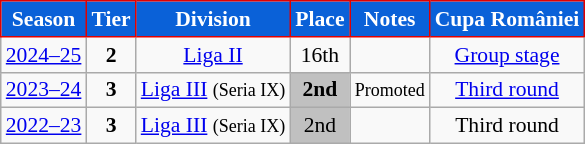<table class="wikitable" style="text-align:center; font-size:90%">
<tr>
<th style="background:#0a61d8;color:#FFFFFF;border:1px solid #e10000;">Season</th>
<th style="background:#0a61d8;color:#FFFFFF;border:1px solid #e10000;">Tier</th>
<th style="background:#0a61d8;color:#FFFFFF;border:1px solid #e10000;">Division</th>
<th style="background:#0a61d8;color:#FFFFFF;border:1px solid #e10000;">Place</th>
<th style="background:#0a61d8;color:#FFFFFF;border:1px solid #e10000;">Notes</th>
<th style="background:#0a61d8;color:#FFFFFF;border:1px solid #e10000;">Cupa României</th>
</tr>
<tr>
<td><a href='#'>2024–25</a></td>
<td><strong>2</strong></td>
<td><a href='#'>Liga II</a></td>
<td>16th</td>
<td></td>
<td><a href='#'>Group stage</a></td>
</tr>
<tr>
<td><a href='#'>2023–24</a></td>
<td><strong>3</strong></td>
<td><a href='#'>Liga III</a> <small>(Seria IX)</small></td>
<td align=center bgcolor=silver><strong>2nd</strong></td>
<td><small>Promoted</small></td>
<td><a href='#'>Third round</a></td>
</tr>
<tr>
<td><a href='#'>2022–23</a></td>
<td><strong>3</strong></td>
<td><a href='#'>Liga III</a> <small>(Seria IX)</small></td>
<td align=center bgcolor=silver>2nd</td>
<td></td>
<td>Third round</td>
</tr>
</table>
